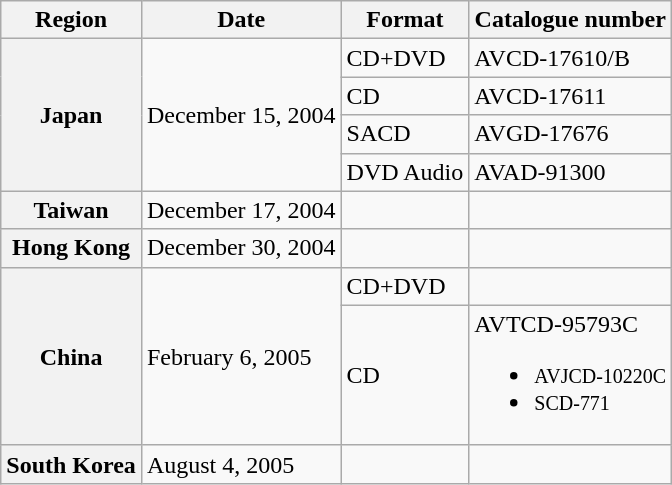<table class="wikitable plainrowheaders">
<tr>
<th>Region</th>
<th>Date</th>
<th>Format</th>
<th>Catalogue number</th>
</tr>
<tr>
<th scope="row" rowspan="4">Japan</th>
<td rowspan="4">December 15, 2004</td>
<td>CD+DVD</td>
<td>AVCD-17610/B</td>
</tr>
<tr>
<td>CD</td>
<td>AVCD-17611</td>
</tr>
<tr>
<td>SACD</td>
<td>AVGD-17676</td>
</tr>
<tr>
<td>DVD Audio</td>
<td>AVAD-91300</td>
</tr>
<tr>
<th scope="row">Taiwan</th>
<td>December 17, 2004</td>
<td></td>
<td></td>
</tr>
<tr>
<th scope="row">Hong Kong</th>
<td>December 30, 2004</td>
<td></td>
<td></td>
</tr>
<tr>
<th scope="row" rowspan="2">China</th>
<td rowspan="2">February 6, 2005</td>
<td>CD+DVD</td>
<td></td>
</tr>
<tr>
<td>CD</td>
<td>AVTCD-95793C<br><ul><li><small>AVJCD-10220C</small></li><li><small>SCD-771</small></li></ul></td>
</tr>
<tr>
<th scope="row">South Korea</th>
<td>August 4, 2005</td>
<td></td>
<td></td>
</tr>
</table>
